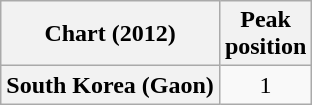<table class="wikitable plainrowheaders">
<tr>
<th>Chart (2012)</th>
<th>Peak<br>position</th>
</tr>
<tr>
<th scope="row">South Korea (Gaon)</th>
<td style="text-align:center;">1</td>
</tr>
</table>
